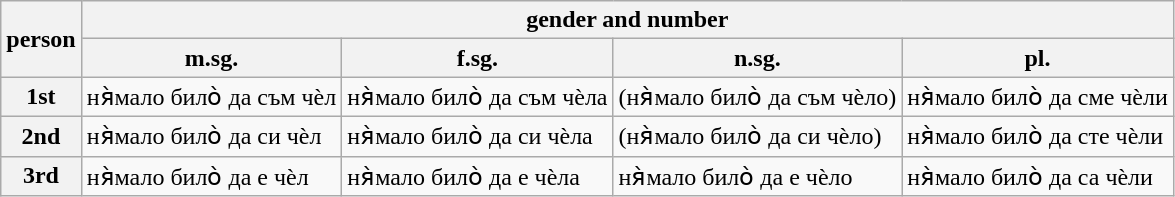<table class="wikitable">
<tr>
<th rowspan="2">person</th>
<th colspan="4">gender and number</th>
</tr>
<tr>
<th>m.sg.</th>
<th>f.sg.</th>
<th>n.sg.</th>
<th>pl.</th>
</tr>
<tr>
<th>1st</th>
<td>ня̀мало било̀ да съм чѐл</td>
<td>ня̀мало било̀ да съм чѐлa</td>
<td>(ня̀мало било̀ да съм чѐлo)</td>
<td>ня̀мало било̀ да сме чѐли</td>
</tr>
<tr>
<th>2nd</th>
<td>ня̀мало било̀ да си чѐл</td>
<td>ня̀мало било̀ да си чѐлa</td>
<td>(ня̀мало било̀ да си чѐлo)</td>
<td>ня̀мало било̀ да сте чѐли</td>
</tr>
<tr>
<th>3rd</th>
<td>ня̀мало било̀ да е чѐл</td>
<td>ня̀мало било̀ да е чѐлa</td>
<td>ня̀мало било̀ да е чѐлo</td>
<td>ня̀мало било̀ да са чѐли</td>
</tr>
</table>
